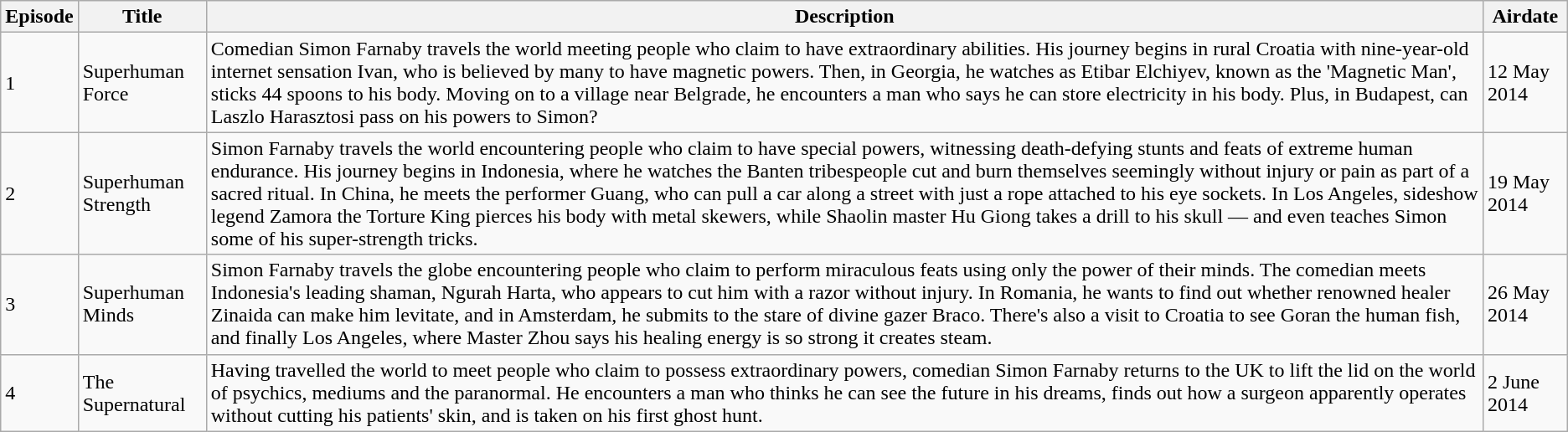<table class="wikitable">
<tr>
<th>Episode</th>
<th>Title</th>
<th>Description</th>
<th>Airdate</th>
</tr>
<tr>
<td>1</td>
<td>Superhuman Force</td>
<td>Comedian Simon Farnaby travels the world meeting people who claim to have extraordinary abilities. His journey begins in rural Croatia with nine-year-old internet sensation Ivan, who is believed by many to have magnetic powers. Then, in Georgia, he watches as Etibar Elchiyev, known as the 'Magnetic Man', sticks 44 spoons to his body. Moving on to a village near Belgrade, he encounters a man who says he can store electricity in his body. Plus, in Budapest, can Laszlo Harasztosi pass on his powers to Simon?</td>
<td>12 May 2014</td>
</tr>
<tr>
<td>2</td>
<td>Superhuman Strength</td>
<td>Simon Farnaby travels the world encountering people who claim to have special powers, witnessing death-defying stunts and feats of extreme human endurance. His journey begins in Indonesia, where he watches the Banten tribespeople cut and burn themselves seemingly without injury or pain as part of a sacred ritual. In China, he meets the performer Guang, who can pull a car along a street with just a rope attached to his eye sockets. In Los Angeles, sideshow legend Zamora the Torture King pierces his body with metal skewers, while Shaolin master Hu Giong takes a drill to his skull — and even teaches Simon some of his super-strength tricks.</td>
<td>19 May 2014</td>
</tr>
<tr>
<td>3</td>
<td>Superhuman Minds</td>
<td>Simon Farnaby travels the globe encountering people who claim to perform miraculous feats using only the power of their minds. The comedian meets Indonesia's leading shaman, Ngurah Harta, who appears to cut him with a razor without injury. In Romania, he wants to find out whether renowned healer Zinaida can make him levitate, and in Amsterdam, he submits to the stare of divine gazer Braco. There's also a visit to Croatia to see Goran the human fish, and finally Los Angeles, where Master Zhou says his healing energy is so strong it creates steam.</td>
<td>26 May 2014</td>
</tr>
<tr>
<td>4</td>
<td>The Supernatural</td>
<td>Having travelled the world to meet people who claim to possess extraordinary powers, comedian Simon Farnaby returns to the UK to lift the lid on the world of psychics, mediums and the paranormal. He encounters a man who thinks he can see the future in his dreams, finds out how a surgeon apparently operates without cutting his patients' skin, and is taken on his first ghost hunt.</td>
<td>2 June 2014</td>
</tr>
</table>
